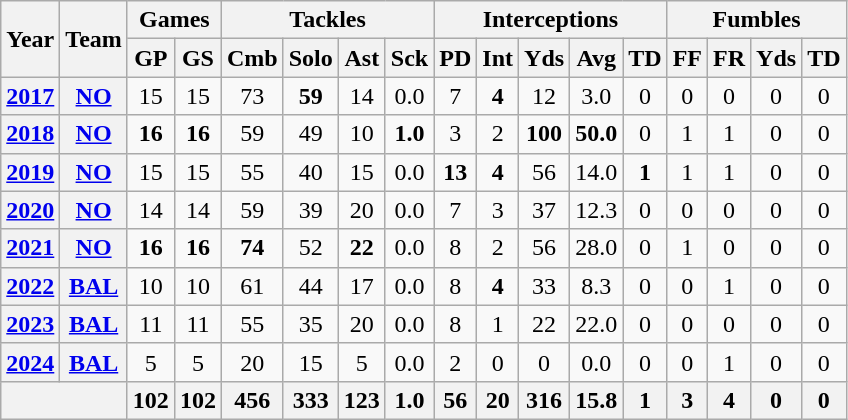<table class="wikitable" style="text-align:center;">
<tr>
<th rowspan="2">Year</th>
<th rowspan="2">Team</th>
<th colspan="2">Games</th>
<th colspan="4">Tackles</th>
<th colspan="5">Interceptions</th>
<th colspan="4">Fumbles</th>
</tr>
<tr>
<th>GP</th>
<th>GS</th>
<th>Cmb</th>
<th>Solo</th>
<th>Ast</th>
<th>Sck</th>
<th>PD</th>
<th>Int</th>
<th>Yds</th>
<th>Avg</th>
<th>TD</th>
<th>FF</th>
<th>FR</th>
<th>Yds</th>
<th>TD</th>
</tr>
<tr>
<th><a href='#'>2017</a></th>
<th><a href='#'>NO</a></th>
<td>15</td>
<td>15</td>
<td>73</td>
<td><strong>59</strong></td>
<td>14</td>
<td>0.0</td>
<td>7</td>
<td><strong>4</strong></td>
<td>12</td>
<td>3.0</td>
<td>0</td>
<td>0</td>
<td>0</td>
<td>0</td>
<td>0</td>
</tr>
<tr>
<th><a href='#'>2018</a></th>
<th><a href='#'>NO</a></th>
<td><strong>16</strong></td>
<td><strong>16</strong></td>
<td>59</td>
<td>49</td>
<td>10</td>
<td><strong>1.0</strong></td>
<td>3</td>
<td>2</td>
<td><strong>100</strong></td>
<td><strong>50.0</strong></td>
<td>0</td>
<td>1</td>
<td>1</td>
<td>0</td>
<td>0</td>
</tr>
<tr>
<th><a href='#'>2019</a></th>
<th><a href='#'>NO</a></th>
<td>15</td>
<td>15</td>
<td>55</td>
<td>40</td>
<td>15</td>
<td>0.0</td>
<td><strong>13</strong></td>
<td><strong>4</strong></td>
<td>56</td>
<td>14.0</td>
<td><strong>1</strong></td>
<td>1</td>
<td>1</td>
<td>0</td>
<td>0</td>
</tr>
<tr>
<th><a href='#'>2020</a></th>
<th><a href='#'>NO</a></th>
<td>14</td>
<td>14</td>
<td>59</td>
<td>39</td>
<td>20</td>
<td>0.0</td>
<td>7</td>
<td>3</td>
<td>37</td>
<td>12.3</td>
<td>0</td>
<td>0</td>
<td>0</td>
<td>0</td>
<td>0</td>
</tr>
<tr>
<th><a href='#'>2021</a></th>
<th><a href='#'>NO</a></th>
<td><strong>16</strong></td>
<td><strong>16</strong></td>
<td><strong>74</strong></td>
<td>52</td>
<td><strong>22</strong></td>
<td>0.0</td>
<td>8</td>
<td>2</td>
<td>56</td>
<td>28.0</td>
<td>0</td>
<td>1</td>
<td>0</td>
<td>0</td>
<td>0</td>
</tr>
<tr>
<th><a href='#'>2022</a></th>
<th><a href='#'>BAL</a></th>
<td>10</td>
<td>10</td>
<td>61</td>
<td>44</td>
<td>17</td>
<td>0.0</td>
<td>8</td>
<td><strong>4</strong></td>
<td>33</td>
<td>8.3</td>
<td>0</td>
<td>0</td>
<td>1</td>
<td>0</td>
<td>0</td>
</tr>
<tr>
<th><a href='#'>2023</a></th>
<th><a href='#'>BAL</a></th>
<td>11</td>
<td>11</td>
<td>55</td>
<td>35</td>
<td>20</td>
<td>0.0</td>
<td>8</td>
<td>1</td>
<td>22</td>
<td>22.0</td>
<td>0</td>
<td>0</td>
<td>0</td>
<td>0</td>
<td>0</td>
</tr>
<tr>
<th><a href='#'>2024</a></th>
<th><a href='#'>BAL</a></th>
<td>5</td>
<td>5</td>
<td>20</td>
<td>15</td>
<td>5</td>
<td>0.0</td>
<td>2</td>
<td>0</td>
<td>0</td>
<td>0.0</td>
<td>0</td>
<td>0</td>
<td>1</td>
<td>0</td>
<td>0</td>
</tr>
<tr>
<th colspan="2"></th>
<th>102</th>
<th>102</th>
<th>456</th>
<th>333</th>
<th>123</th>
<th>1.0</th>
<th>56</th>
<th>20</th>
<th>316</th>
<th>15.8</th>
<th>1</th>
<th>3</th>
<th>4</th>
<th>0</th>
<th>0</th>
</tr>
</table>
